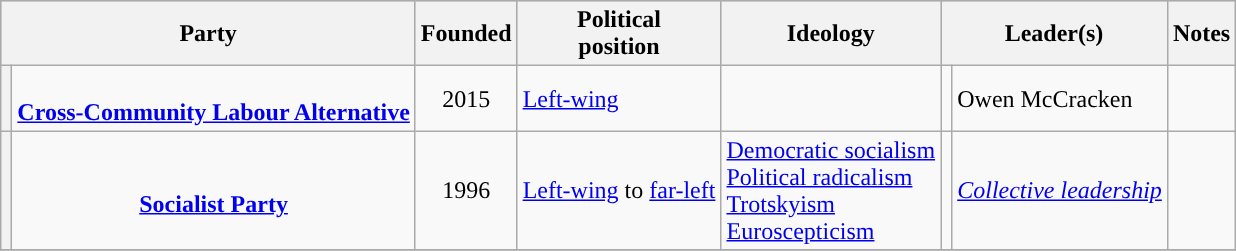<table class ="wikitable sortable">
<tr style="background:#ccc;">
<th colspan="2" scope="col" class="unsortable"  style="width:20px;">Party</th>
<th>Founded</th>
<th scope="col" class="unsortable">Political<br>position</th>
<th scope="col" class="unsortable">Ideology</th>
<th colspan="2" class="unsortable">Leader(s)</th>
<th>Notes</th>
</tr>
<tr>
<th style="background-color: "></th>
<td align=center><br> <strong><a href='#'>Cross-Community Labour Alternative</a></strong></td>
<td align=center>2015</td>
<td><a href='#'>Left-wing</a></td>
<td> <br><br></td>
<td></td>
<td>Owen McCracken</td>
<td></td>
</tr>
<tr>
<th style="background-color: "></th>
<td align=center><br> <strong><a href='#'>Socialist Party</a></strong></td>
<td align=center>1996</td>
<td><a href='#'>Left-wing</a> to <a href='#'>far-left</a></td>
<td><a href='#'>Democratic socialism</a><br><a href='#'>Political radicalism</a><br><a href='#'>Trotskyism</a><br><a href='#'>Euroscepticism</a></td>
<td></td>
<td><em><a href='#'>Collective leadership</a></em></td>
<td></td>
</tr>
<tr>
</tr>
</table>
